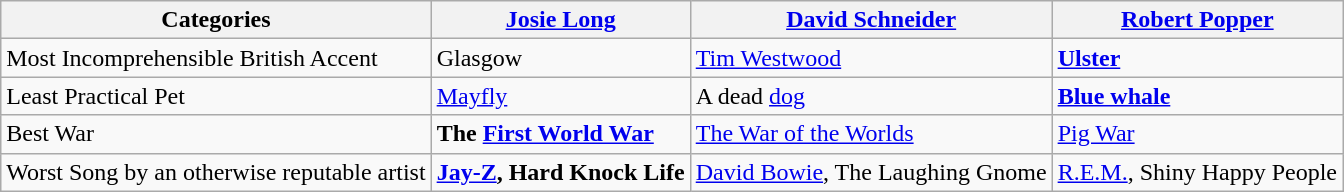<table class="wikitable">
<tr>
<th>Categories</th>
<th><a href='#'>Josie Long</a></th>
<th><a href='#'>David Schneider</a></th>
<th><a href='#'>Robert Popper</a></th>
</tr>
<tr>
<td>Most Incomprehensible British Accent</td>
<td>Glasgow</td>
<td><a href='#'>Tim Westwood</a></td>
<td><strong><a href='#'>Ulster</a></strong></td>
</tr>
<tr>
<td>Least Practical Pet</td>
<td><a href='#'>Mayfly</a></td>
<td>A dead <a href='#'>dog</a></td>
<td><strong><a href='#'>Blue whale</a></strong></td>
</tr>
<tr>
<td>Best War</td>
<td><strong>The <a href='#'>First World War</a></strong></td>
<td><a href='#'>The War of the Worlds</a></td>
<td><a href='#'>Pig War</a></td>
</tr>
<tr>
<td>Worst Song by an otherwise reputable artist</td>
<td><strong><a href='#'>Jay-Z</a>, Hard Knock Life</strong></td>
<td><a href='#'>David Bowie</a>, The Laughing Gnome</td>
<td><a href='#'>R.E.M.</a>, Shiny Happy People</td>
</tr>
</table>
